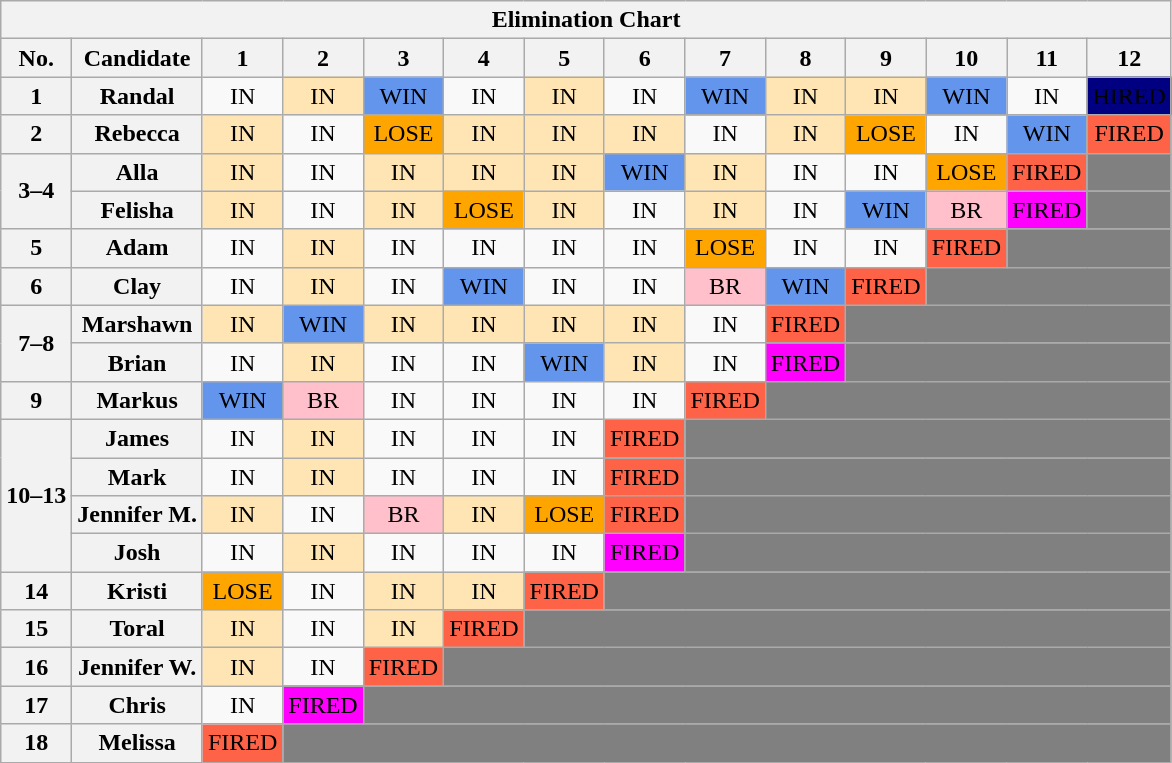<table class="wikitable" style="text-align:center;">
<tr>
<th colspan="14">Elimination Chart</th>
</tr>
<tr>
<th>No.</th>
<th>Candidate</th>
<th>1</th>
<th>2</th>
<th>3</th>
<th>4</th>
<th>5</th>
<th>6</th>
<th>7</th>
<th>8</th>
<th>9</th>
<th>10</th>
<th>11</th>
<th>12</th>
</tr>
<tr>
<th>1</th>
<th>Randal</th>
<td>IN</td>
<td style="background:#ffe5b4;">IN</td>
<td style="background:cornflowerblue;">WIN</td>
<td>IN</td>
<td style="background:#ffe5b4;">IN</td>
<td>IN</td>
<td style="background:cornflowerblue;">WIN</td>
<td style="background:#ffe5b4;">IN</td>
<td style="background:#ffe5b4;">IN</td>
<td style="background:cornflowerblue;">WIN</td>
<td>IN</td>
<td style="background:navy;"><span>HIRED</span></td>
</tr>
<tr>
<th>2</th>
<th>Rebecca</th>
<td style="background:#ffe5b4;">IN</td>
<td>IN</td>
<td style="background:orange;">LOSE</td>
<td style="background:#ffe5b4;">IN</td>
<td style="background:#ffe5b4;">IN</td>
<td style="background:#ffe5b4;">IN</td>
<td>IN</td>
<td style="background:#ffe5b4;">IN</td>
<td style="background:orange;">LOSE</td>
<td>IN</td>
<td style="background:cornflowerblue;">WIN</td>
<td style="background:tomato;">FIRED</td>
</tr>
<tr>
<th rowspan="2">3–4</th>
<th>Alla</th>
<td style="background:#ffe5b4;">IN</td>
<td>IN</td>
<td style="background:#ffe5b4;">IN</td>
<td style="background:#ffe5b4;">IN</td>
<td style="background:#ffe5b4;">IN</td>
<td style="background:cornflowerblue;">WIN</td>
<td style="background:#ffe5b4;">IN</td>
<td>IN</td>
<td>IN</td>
<td style="background:orange;">LOSE</td>
<td style="background:tomato;">FIRED</td>
<td style="background:gray;"></td>
</tr>
<tr>
<th>Felisha</th>
<td style="background:#ffe5b4;">IN</td>
<td>IN</td>
<td style="background:#ffe5b4;">IN</td>
<td style="background:orange;">LOSE</td>
<td style="background:#ffe5b4;">IN</td>
<td>IN</td>
<td style="background:#ffe5b4;">IN</td>
<td>IN</td>
<td style="background:cornflowerblue;">WIN</td>
<td style="background:pink;">BR</td>
<td style="background:magenta;">FIRED</td>
<td colspan="2" style="background:gray;"></td>
</tr>
<tr>
<th>5</th>
<th>Adam</th>
<td>IN</td>
<td style="background:#ffe5b4;">IN</td>
<td>IN</td>
<td>IN</td>
<td>IN</td>
<td>IN</td>
<td style="background:orange;">LOSE</td>
<td>IN</td>
<td>IN</td>
<td style="background:tomato;">FIRED</td>
<td colspan="3" style="background:gray;"></td>
</tr>
<tr>
<th>6</th>
<th>Clay</th>
<td>IN</td>
<td style="background:#ffe5b4;">IN</td>
<td>IN</td>
<td style="background:cornflowerblue;">WIN</td>
<td>IN</td>
<td>IN</td>
<td style="background:pink;">BR</td>
<td style="background:cornflowerblue;">WIN</td>
<td style="background:tomato;">FIRED</td>
<td colspan="4" style="background:gray;"></td>
</tr>
<tr>
<th rowspan="2">7–8</th>
<th>Marshawn</th>
<td style="background:#ffe5b4;">IN</td>
<td style="background:cornflowerblue;">WIN</td>
<td style="background:#ffe5b4;">IN</td>
<td style="background:#ffe5b4;">IN</td>
<td style="background:#ffe5b4;">IN</td>
<td style="background:#ffe5b4;">IN</td>
<td>IN</td>
<td style="background:tomato;">FIRED</td>
<td colspan="5" style="background:gray;"></td>
</tr>
<tr>
<th>Brian</th>
<td>IN</td>
<td style="background:#ffe5b4;">IN</td>
<td>IN</td>
<td>IN</td>
<td style="background:cornflowerblue;">WIN</td>
<td style="background:#ffe5b4;">IN</td>
<td>IN</td>
<td style="background:magenta;">FIRED</td>
<td colspan="6" style="background:gray;"></td>
</tr>
<tr>
<th>9</th>
<th>Markus</th>
<td style="background:cornflowerblue;">WIN</td>
<td style="background:pink;">BR</td>
<td>IN</td>
<td>IN</td>
<td>IN</td>
<td>IN</td>
<td style="background:tomato;">FIRED</td>
<td colspan="7" style="background:gray;"></td>
</tr>
<tr>
<th ! rowspan="4">10–13</th>
<th>James</th>
<td>IN</td>
<td style="background:#ffe5b4;">IN</td>
<td>IN</td>
<td>IN</td>
<td>IN</td>
<td style="background:tomato;">FIRED</td>
<td colspan="9" style="background:gray;"></td>
</tr>
<tr>
<th>Mark</th>
<td>IN</td>
<td style="background:#ffe5b4;">IN</td>
<td>IN</td>
<td>IN</td>
<td>IN</td>
<td style="background:tomato;">FIRED</td>
<td colspan="9" style="background:gray;"></td>
</tr>
<tr>
<th>Jennifer M.</th>
<td style="background:#ffe5b4;">IN</td>
<td>IN</td>
<td style="background:pink;">BR</td>
<td style="background:#ffe5b4;">IN</td>
<td style="background:orange;">LOSE</td>
<td style="background:tomato;">FIRED</td>
<td colspan="9" style="background:gray;"></td>
</tr>
<tr>
<th>Josh</th>
<td>IN</td>
<td style="background:#ffe5b4;">IN</td>
<td>IN</td>
<td>IN</td>
<td>IN</td>
<td style="background:magenta;">FIRED</td>
<td colspan="9" style="background:gray;"></td>
</tr>
<tr>
<th>14</th>
<th>Kristi</th>
<td style="background:orange;">LOSE</td>
<td>IN</td>
<td style="background:#ffe5b4;">IN</td>
<td style="background:#ffe5b4;">IN</td>
<td style="background:tomato;">FIRED</td>
<td colspan="12" style="background:gray;"></td>
</tr>
<tr>
<th>15</th>
<th>Toral</th>
<td style="background:#ffe5b4;">IN</td>
<td>IN</td>
<td style="background:#ffe5b4;">IN</td>
<td style="background:tomato;">FIRED</td>
<td colspan="12" style="background:gray;"></td>
</tr>
<tr>
<th>16</th>
<th>Jennifer W.</th>
<td style="background:#ffe5b4;">IN</td>
<td>IN</td>
<td style="background:tomato;">FIRED</td>
<td colspan="13" style="background:gray;"></td>
</tr>
<tr>
<th>17</th>
<th>Chris</th>
<td>IN</td>
<td style="background:magenta;">FIRED</td>
<td colspan="14" style="background:gray;"></td>
</tr>
<tr>
<th>18</th>
<th>Melissa</th>
<td style="background:tomato;">FIRED</td>
<td colspan="15" style="background:gray;"></td>
</tr>
</table>
